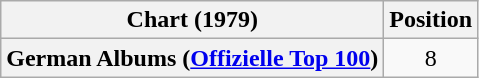<table class="wikitable plainrowheaders" style="text-align:center">
<tr>
<th scope="col">Chart (1979)</th>
<th scope="col">Position</th>
</tr>
<tr>
<th scope="row">German Albums (<a href='#'>Offizielle Top 100</a>)</th>
<td>8</td>
</tr>
</table>
